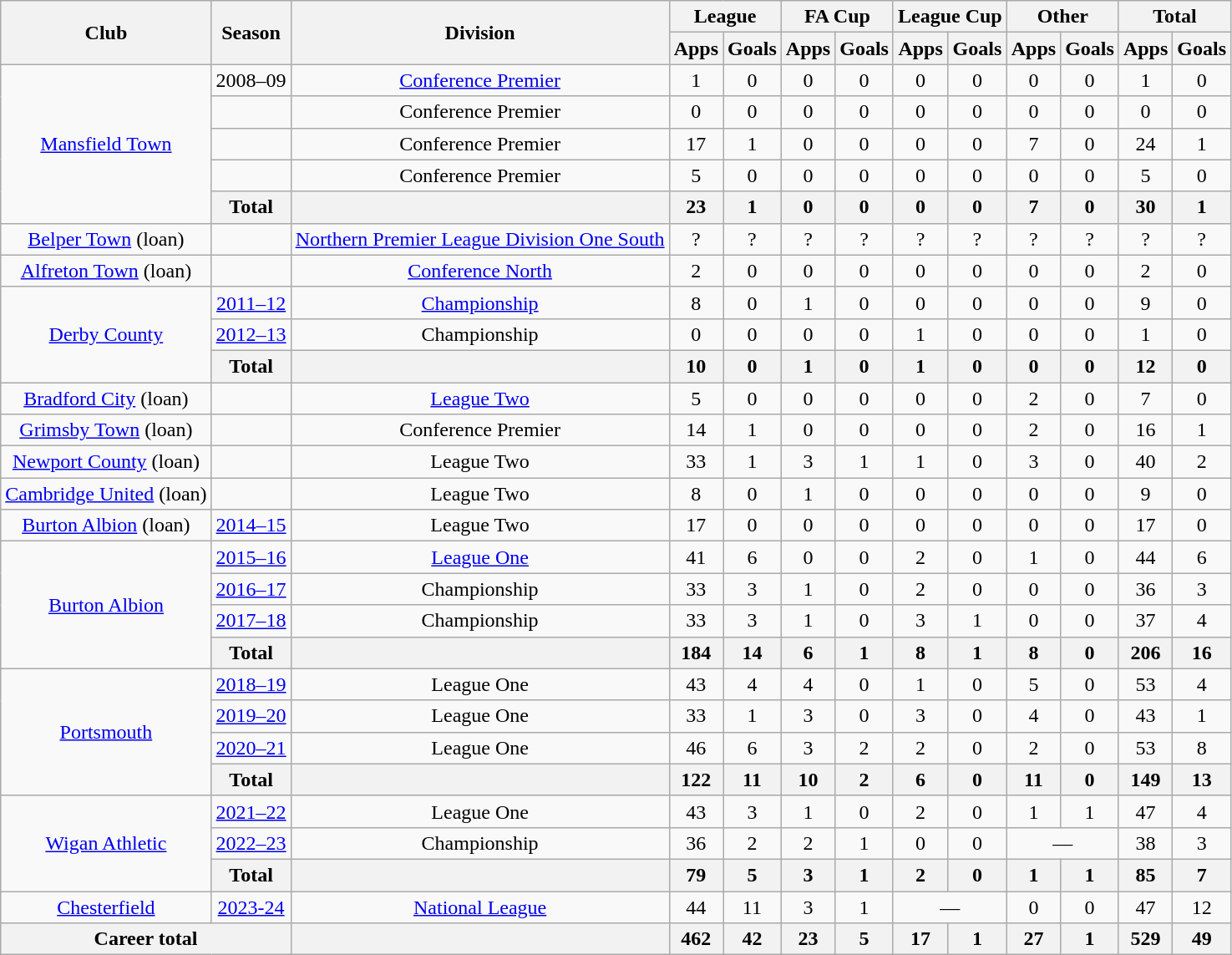<table class="wikitable" style="text-align: center;">
<tr>
<th rowspan="2">Club</th>
<th rowspan="2">Season</th>
<th rowspan="2">Division</th>
<th colspan="2">League</th>
<th colspan="2">FA Cup</th>
<th colspan="2">League Cup</th>
<th colspan="2">Other</th>
<th colspan="2">Total</th>
</tr>
<tr>
<th>Apps</th>
<th>Goals</th>
<th>Apps</th>
<th>Goals</th>
<th>Apps</th>
<th>Goals</th>
<th>Apps</th>
<th>Goals</th>
<th>Apps</th>
<th>Goals</th>
</tr>
<tr>
<td rowspan="5" valign="center"><a href='#'>Mansfield Town</a></td>
<td>2008–09</td>
<td><a href='#'>Conference Premier</a></td>
<td>1</td>
<td>0</td>
<td>0</td>
<td>0</td>
<td>0</td>
<td>0</td>
<td>0</td>
<td>0</td>
<td>1</td>
<td>0</td>
</tr>
<tr>
<td></td>
<td>Conference Premier</td>
<td>0</td>
<td>0</td>
<td>0</td>
<td>0</td>
<td>0</td>
<td>0</td>
<td>0</td>
<td>0</td>
<td>0</td>
<td>0</td>
</tr>
<tr>
<td></td>
<td>Conference Premier</td>
<td>17</td>
<td>1</td>
<td>0</td>
<td>0</td>
<td>0</td>
<td>0</td>
<td>7</td>
<td>0</td>
<td>24</td>
<td>1</td>
</tr>
<tr>
<td></td>
<td>Conference Premier</td>
<td>5</td>
<td>0</td>
<td>0</td>
<td>0</td>
<td>0</td>
<td>0</td>
<td>0</td>
<td>0</td>
<td>5</td>
<td>0</td>
</tr>
<tr>
<th>Total</th>
<th></th>
<th>23</th>
<th>1</th>
<th>0</th>
<th>0</th>
<th>0</th>
<th>0</th>
<th>7</th>
<th>0</th>
<th>30</th>
<th>1</th>
</tr>
<tr>
<td rowspan="1" valign="center"><a href='#'>Belper Town</a> (loan)</td>
<td></td>
<td><a href='#'>Northern Premier League Division One South</a></td>
<td>?</td>
<td>?</td>
<td>?</td>
<td>?</td>
<td>?</td>
<td>?</td>
<td>?</td>
<td>?</td>
<td>?</td>
<td>?</td>
</tr>
<tr>
<td rowspan="1" valign="center"><a href='#'>Alfreton Town</a> (loan)</td>
<td></td>
<td><a href='#'>Conference North</a></td>
<td>2</td>
<td>0</td>
<td>0</td>
<td>0</td>
<td>0</td>
<td>0</td>
<td>0</td>
<td>0</td>
<td>2</td>
<td>0</td>
</tr>
<tr>
<td rowspan="3" valign="center"><a href='#'>Derby County</a></td>
<td><a href='#'>2011–12</a></td>
<td><a href='#'>Championship</a></td>
<td>8</td>
<td>0</td>
<td>1</td>
<td>0</td>
<td>0</td>
<td>0</td>
<td>0</td>
<td>0</td>
<td>9</td>
<td>0</td>
</tr>
<tr>
<td><a href='#'>2012–13</a></td>
<td>Championship</td>
<td>0</td>
<td>0</td>
<td>0</td>
<td>0</td>
<td>1</td>
<td>0</td>
<td>0</td>
<td>0</td>
<td>1</td>
<td>0</td>
</tr>
<tr>
<th>Total</th>
<th></th>
<th>10</th>
<th>0</th>
<th>1</th>
<th>0</th>
<th>1</th>
<th>0</th>
<th>0</th>
<th>0</th>
<th>12</th>
<th>0</th>
</tr>
<tr>
<td valign="center"><a href='#'>Bradford City</a> (loan)</td>
<td></td>
<td><a href='#'>League Two</a></td>
<td>5</td>
<td>0</td>
<td>0</td>
<td>0</td>
<td>0</td>
<td>0</td>
<td>2</td>
<td>0</td>
<td>7</td>
<td>0</td>
</tr>
<tr>
<td valign="center"><a href='#'>Grimsby Town</a> (loan)</td>
<td></td>
<td>Conference Premier</td>
<td>14</td>
<td>1</td>
<td>0</td>
<td>0</td>
<td>0</td>
<td>0</td>
<td>2</td>
<td>0</td>
<td>16</td>
<td>1</td>
</tr>
<tr>
<td valign="center"><a href='#'>Newport County</a> (loan)</td>
<td></td>
<td>League Two</td>
<td>33</td>
<td>1</td>
<td>3</td>
<td>1</td>
<td>1</td>
<td>0</td>
<td>3</td>
<td>0</td>
<td>40</td>
<td>2</td>
</tr>
<tr>
<td valign="center"><a href='#'>Cambridge United</a> (loan)</td>
<td></td>
<td>League Two</td>
<td>8</td>
<td>0</td>
<td>1</td>
<td>0</td>
<td>0</td>
<td>0</td>
<td>0</td>
<td>0</td>
<td>9</td>
<td>0</td>
</tr>
<tr>
<td valign="center"><a href='#'>Burton Albion</a> (loan)</td>
<td><a href='#'>2014–15</a></td>
<td>League Two</td>
<td>17</td>
<td>0</td>
<td>0</td>
<td>0</td>
<td>0</td>
<td>0</td>
<td>0</td>
<td>0</td>
<td>17</td>
<td>0</td>
</tr>
<tr>
<td rowspan="4" valign="center"><a href='#'>Burton Albion</a></td>
<td><a href='#'>2015–16</a></td>
<td><a href='#'>League One</a></td>
<td>41</td>
<td>6</td>
<td>0</td>
<td>0</td>
<td>2</td>
<td>0</td>
<td>1</td>
<td>0</td>
<td>44</td>
<td>6</td>
</tr>
<tr>
<td><a href='#'>2016–17</a></td>
<td>Championship</td>
<td>33</td>
<td>3</td>
<td>1</td>
<td>0</td>
<td>2</td>
<td>0</td>
<td>0</td>
<td>0</td>
<td>36</td>
<td>3</td>
</tr>
<tr>
<td><a href='#'>2017–18</a></td>
<td>Championship</td>
<td>33</td>
<td>3</td>
<td>1</td>
<td>0</td>
<td>3</td>
<td>1</td>
<td>0</td>
<td>0</td>
<td>37</td>
<td>4</td>
</tr>
<tr>
<th>Total</th>
<th></th>
<th>184</th>
<th>14</th>
<th>6</th>
<th>1</th>
<th>8</th>
<th>1</th>
<th>8</th>
<th>0</th>
<th>206</th>
<th>16</th>
</tr>
<tr>
<td rowspan="4"><a href='#'>Portsmouth</a></td>
<td><a href='#'>2018–19</a></td>
<td>League One</td>
<td>43</td>
<td>4</td>
<td>4</td>
<td>0</td>
<td>1</td>
<td>0</td>
<td>5</td>
<td>0</td>
<td>53</td>
<td>4</td>
</tr>
<tr>
<td><a href='#'>2019–20</a></td>
<td>League One</td>
<td>33</td>
<td>1</td>
<td>3</td>
<td>0</td>
<td>3</td>
<td>0</td>
<td>4</td>
<td>0</td>
<td>43</td>
<td>1</td>
</tr>
<tr>
<td><a href='#'>2020–21</a></td>
<td>League One</td>
<td>46</td>
<td>6</td>
<td>3</td>
<td>2</td>
<td>2</td>
<td>0</td>
<td>2</td>
<td>0</td>
<td>53</td>
<td>8</td>
</tr>
<tr>
<th>Total</th>
<th></th>
<th>122</th>
<th>11</th>
<th>10</th>
<th>2</th>
<th>6</th>
<th>0</th>
<th>11</th>
<th>0</th>
<th>149</th>
<th>13</th>
</tr>
<tr>
<td rowspan="3"><a href='#'>Wigan Athletic</a></td>
<td><a href='#'>2021–22</a></td>
<td>League One</td>
<td>43</td>
<td>3</td>
<td>1</td>
<td>0</td>
<td>2</td>
<td>0</td>
<td>1</td>
<td>1</td>
<td>47</td>
<td>4</td>
</tr>
<tr>
<td><a href='#'>2022–23</a></td>
<td>Championship</td>
<td>36</td>
<td>2</td>
<td>2</td>
<td>1</td>
<td>0</td>
<td>0</td>
<td colspan="2">—</td>
<td>38</td>
<td>3</td>
</tr>
<tr>
<th colspan="1">Total</th>
<th></th>
<th>79</th>
<th>5</th>
<th>3</th>
<th>1</th>
<th>2</th>
<th>0</th>
<th>1</th>
<th>1</th>
<th>85</th>
<th>7</th>
</tr>
<tr>
<td><a href='#'>Chesterfield</a></td>
<td><a href='#'>2023-24</a></td>
<td><a href='#'>National League</a></td>
<td>44</td>
<td>11</td>
<td>3</td>
<td>1</td>
<td colspan="2">—</td>
<td>0</td>
<td>0</td>
<td>47</td>
<td>12</td>
</tr>
<tr>
<th colspan="2">Career total</th>
<th></th>
<th>462</th>
<th>42</th>
<th>23</th>
<th>5</th>
<th>17</th>
<th>1</th>
<th>27</th>
<th>1</th>
<th>529</th>
<th>49</th>
</tr>
</table>
